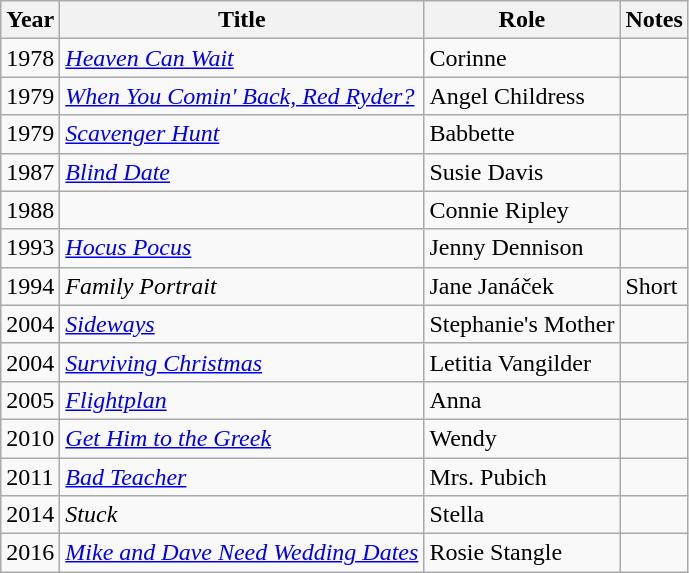<table class="wikitable sortable">
<tr>
<th>Year</th>
<th>Title</th>
<th>Role</th>
<th class="unsortable">Notes</th>
</tr>
<tr>
<td>1978</td>
<td><em><a href='#'>Heaven Can Wait</a></em></td>
<td>Corinne</td>
<td></td>
</tr>
<tr>
<td>1979</td>
<td><em><a href='#'>When You Comin' Back, Red Ryder?</a></em></td>
<td>Angel Childress</td>
<td></td>
</tr>
<tr>
<td>1979</td>
<td><em><a href='#'>Scavenger Hunt</a></em></td>
<td>Babbette</td>
<td></td>
</tr>
<tr>
<td>1987</td>
<td><em><a href='#'>Blind Date</a></em></td>
<td>Susie Davis</td>
<td></td>
</tr>
<tr>
<td>1988</td>
<td><em></em></td>
<td>Connie Ripley</td>
<td></td>
</tr>
<tr>
<td>1993</td>
<td><em><a href='#'>Hocus Pocus</a></em></td>
<td>Jenny Dennison</td>
<td></td>
</tr>
<tr>
<td>1994</td>
<td><em>Family Portrait</em></td>
<td>Jane Janáček</td>
<td>Short</td>
</tr>
<tr>
<td>2004</td>
<td><em><a href='#'>Sideways</a></em></td>
<td>Stephanie's Mother</td>
<td></td>
</tr>
<tr>
<td>2004</td>
<td><em><a href='#'>Surviving Christmas</a></em></td>
<td>Letitia Vangilder</td>
<td></td>
</tr>
<tr>
<td>2005</td>
<td><em><a href='#'>Flightplan</a></em></td>
<td>Anna</td>
<td></td>
</tr>
<tr>
<td>2010</td>
<td><em><a href='#'>Get Him to the Greek</a></em></td>
<td>Wendy</td>
<td></td>
</tr>
<tr>
<td>2011</td>
<td><em><a href='#'>Bad Teacher</a></em></td>
<td>Mrs. Pubich</td>
<td></td>
</tr>
<tr>
<td>2014</td>
<td><em>Stuck</em></td>
<td>Stella</td>
<td></td>
</tr>
<tr>
<td>2016</td>
<td><em><a href='#'>Mike and Dave Need Wedding Dates</a></em></td>
<td>Rosie Stangle</td>
<td></td>
</tr>
</table>
